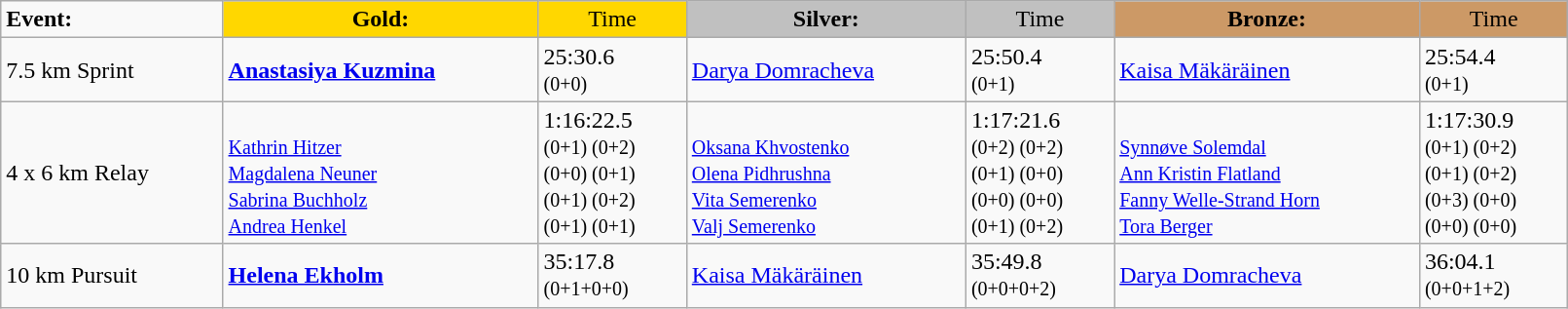<table class="wikitable" width=85%>
<tr>
<td><strong>Event:</strong></td>
<td style="text-align:center;background-color:gold;"><strong>Gold:</strong></td>
<td style="text-align:center;background-color:gold;">Time</td>
<td style="text-align:center;background-color:silver;"><strong>Silver:</strong></td>
<td style="text-align:center;background-color:silver;">Time</td>
<td style="text-align:center;background-color:#CC9966;"><strong>Bronze:</strong></td>
<td style="text-align:center;background-color:#CC9966;">Time</td>
</tr>
<tr>
<td>7.5 km Sprint<br></td>
<td><strong><a href='#'>Anastasiya Kuzmina</a></strong><br><small></small></td>
<td>25:30.6<br><small>(0+0)</small></td>
<td><a href='#'>Darya Domracheva</a><br><small></small></td>
<td>25:50.4<br><small>(0+1)</small></td>
<td><a href='#'>Kaisa Mäkäräinen</a><br><small></small></td>
<td>25:54.4<br><small>(0+1)</small></td>
</tr>
<tr>
<td>4 x 6 km Relay<br></td>
<td><strong></strong>  <br><small><a href='#'>Kathrin Hitzer</a><br><a href='#'>Magdalena Neuner</a><br><a href='#'>Sabrina Buchholz</a><br><a href='#'>Andrea Henkel</a></small></td>
<td>1:16:22.5<br><small>(0+1) (0+2)<br>(0+0) (0+1)<br>(0+1) (0+2)<br>(0+1) (0+1)</small></td>
<td>  <br><small><a href='#'>Oksana Khvostenko</a><br><a href='#'>Olena Pidhrushna</a><br><a href='#'>Vita Semerenko</a><br><a href='#'>Valj Semerenko</a></small></td>
<td>1:17:21.6<br><small>(0+2) (0+2)<br>(0+1) (0+0)<br>(0+0) (0+0)<br>(0+1) (0+2)</small></td>
<td>  <br><small><a href='#'>Synnøve Solemdal</a><br><a href='#'>Ann Kristin Flatland</a><br><a href='#'>Fanny Welle-Strand Horn</a><br><a href='#'>Tora Berger</a></small></td>
<td>1:17:30.9<br><small>(0+1) (0+2)<br>(0+1) (0+2)<br>(0+3) (0+0)<br>(0+0) (0+0)</small></td>
</tr>
<tr>
<td>10 km Pursuit<br></td>
<td><strong><a href='#'>Helena Ekholm</a></strong><br><small></small></td>
<td>35:17.8<br><small>(0+1+0+0)</small></td>
<td><a href='#'>Kaisa Mäkäräinen</a><br><small></small></td>
<td>35:49.8<br><small>(0+0+0+2)</small></td>
<td><a href='#'>Darya Domracheva</a><br><small></small></td>
<td>36:04.1<br><small>(0+0+1+2)</small></td>
</tr>
</table>
